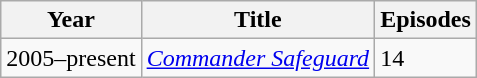<table class="wikitable">
<tr>
<th>Year</th>
<th>Title</th>
<th>Episodes</th>
</tr>
<tr>
<td>2005–present</td>
<td><em><a href='#'>Commander Safeguard</a></em></td>
<td>14</td>
</tr>
</table>
